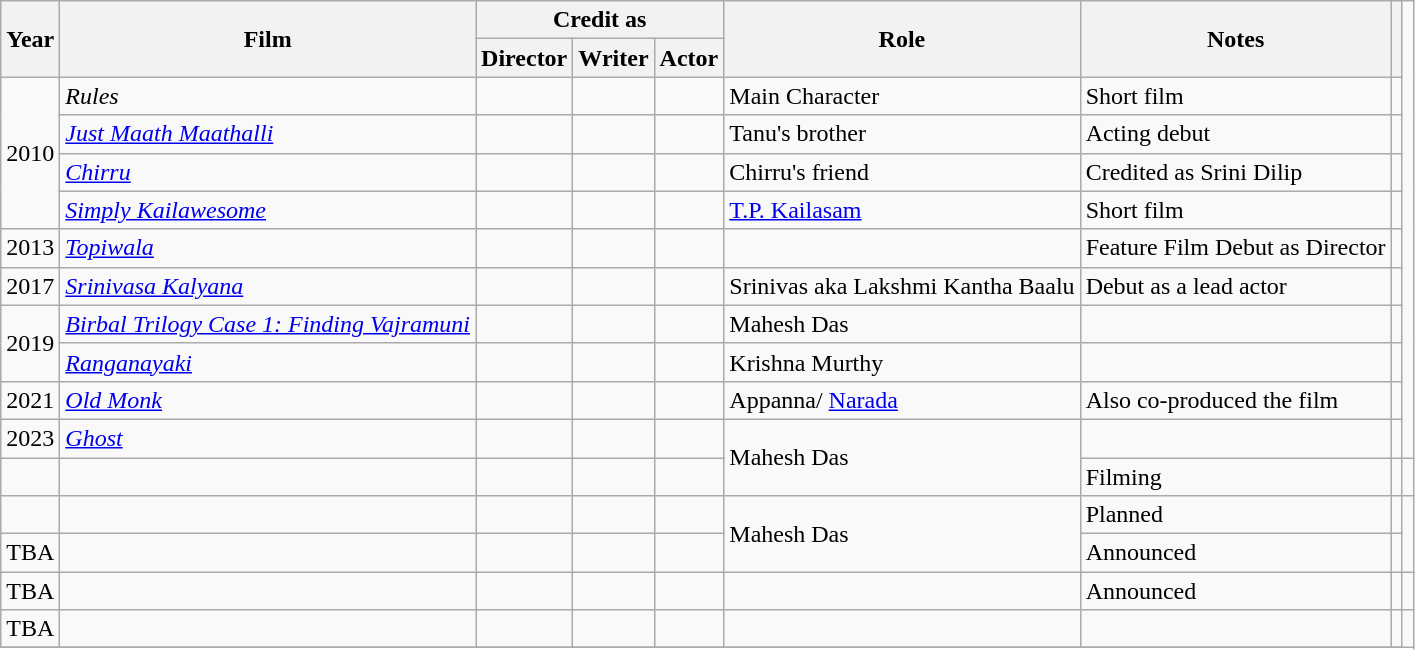<table class="wikitable">
<tr>
<th rowspan=2>Year</th>
<th rowspan=2>Film</th>
<th colspan=3>Credit as</th>
<th rowspan=2>Role</th>
<th rowspan=2>Notes</th>
<th rowspan=2></th>
</tr>
<tr>
<th>Director</th>
<th>Writer</th>
<th>Actor</th>
</tr>
<tr>
<td rowspan="4">2010</td>
<td><em>Rules</em></td>
<td></td>
<td></td>
<td></td>
<td>Main Character</td>
<td>Short film</td>
<td></td>
</tr>
<tr>
<td><em><a href='#'>Just Maath Maathalli</a></em></td>
<td></td>
<td></td>
<td></td>
<td>Tanu's brother</td>
<td>Acting debut</td>
<td></td>
</tr>
<tr>
<td><em><a href='#'>Chirru</a></em></td>
<td></td>
<td></td>
<td></td>
<td>Chirru's friend</td>
<td>Credited as Srini Dilip</td>
<td></td>
</tr>
<tr>
<td><em><a href='#'>Simply Kailawesome</a></em></td>
<td></td>
<td></td>
<td></td>
<td><a href='#'>T.P. Kailasam</a></td>
<td>Short film</td>
<td></td>
</tr>
<tr>
<td>2013</td>
<td><em><a href='#'>Topiwala</a></em></td>
<td></td>
<td></td>
<td></td>
<td></td>
<td>Feature Film Debut as Director</td>
<td></td>
</tr>
<tr>
<td>2017</td>
<td><em><a href='#'>Srinivasa Kalyana</a></em></td>
<td></td>
<td></td>
<td></td>
<td>Srinivas aka Lakshmi Kantha Baalu</td>
<td>Debut as a lead actor</td>
<td></td>
</tr>
<tr>
<td rowspan="2">2019</td>
<td><em><a href='#'>Birbal Trilogy Case 1: Finding Vajramuni</a></em></td>
<td></td>
<td></td>
<td></td>
<td>Mahesh Das</td>
<td></td>
<td></td>
</tr>
<tr>
<td><a href='#'><em>Ranganayaki</em></a></td>
<td></td>
<td></td>
<td></td>
<td>Krishna Murthy</td>
<td></td>
<td></td>
</tr>
<tr>
<td>2021</td>
<td><em><a href='#'>Old Monk</a></em></td>
<td></td>
<td></td>
<td></td>
<td>Appanna/ <a href='#'>Narada</a></td>
<td>Also co-produced the film</td>
<td></td>
</tr>
<tr>
<td>2023</td>
<td><em><a href='#'>Ghost</a></em></td>
<td></td>
<td></td>
<td></td>
<td rowspan="2">Mahesh Das</td>
<td></td>
<td></td>
</tr>
<tr>
<td></td>
<td></td>
<td></td>
<td></td>
<td></td>
<td>Filming</td>
<td></td>
<td></td>
</tr>
<tr>
<td></td>
<td></td>
<td></td>
<td></td>
<td></td>
<td rowspan="2">Mahesh Das</td>
<td>Planned</td>
<td></td>
</tr>
<tr>
<td>TBA</td>
<td></td>
<td></td>
<td></td>
<td></td>
<td>Announced</td>
<td></td>
</tr>
<tr>
<td>TBA</td>
<td></td>
<td></td>
<td></td>
<td></td>
<td></td>
<td>Announced</td>
<td></td>
<td></td>
</tr>
<tr>
<td>TBA</td>
<td></td>
<td></td>
<td></td>
<td></td>
<td></td>
<td></td>
<td></td>
</tr>
<tr>
</tr>
</table>
